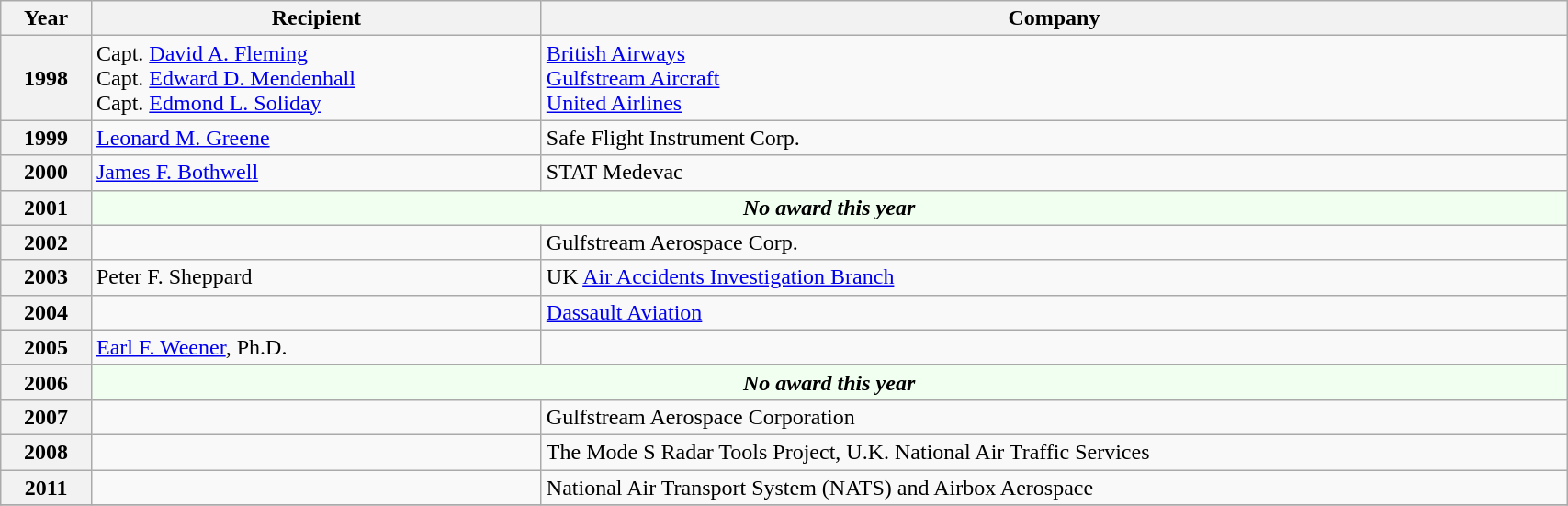<table class="wikitable" width="90%">
<tr>
<th>Year</th>
<th>Recipient</th>
<th>Company</th>
</tr>
<tr>
<th>1998</th>
<td>Capt. <a href='#'>David A. Fleming</a><br>Capt. <a href='#'>Edward D. Mendenhall</a><br>Capt. <a href='#'>Edmond L. Soliday</a></td>
<td><a href='#'>British Airways</a><br><a href='#'>Gulfstream Aircraft</a><br><a href='#'>United Airlines</a></td>
</tr>
<tr>
<th>1999</th>
<td><a href='#'>Leonard M. Greene</a></td>
<td>Safe Flight Instrument Corp.</td>
</tr>
<tr>
<th>2000</th>
<td><a href='#'>James F. Bothwell</a></td>
<td>STAT Medevac</td>
</tr>
<tr>
<th>2001</th>
<td colspan="2" align="center" style="background:#f0fff0;"><strong><em>No award this year</em></strong></td>
</tr>
<tr>
<th>2002</th>
<td> </td>
<td>Gulfstream Aerospace Corp.</td>
</tr>
<tr>
<th>2003</th>
<td>Peter F. Sheppard</td>
<td>UK <a href='#'>Air Accidents Investigation Branch</a></td>
</tr>
<tr>
<th>2004</th>
<td> </td>
<td><a href='#'>Dassault Aviation</a></td>
</tr>
<tr>
<th>2005</th>
<td><a href='#'>Earl F. Weener</a>, Ph.D.</td>
<td> </td>
</tr>
<tr>
<th>2006</th>
<td colspan="2" align="center" style="background:#f0fff0;"><strong><em>No award this year</em></strong></td>
</tr>
<tr>
<th>2007</th>
<td> </td>
<td>Gulfstream Aerospace Corporation</td>
</tr>
<tr>
<th>2008</th>
<td> </td>
<td>The Mode S Radar Tools Project, U.K. National Air Traffic Services</td>
</tr>
<tr>
<th>2011</th>
<td> </td>
<td>National Air Transport System (NATS) and Airbox Aerospace </td>
</tr>
<tr>
</tr>
</table>
